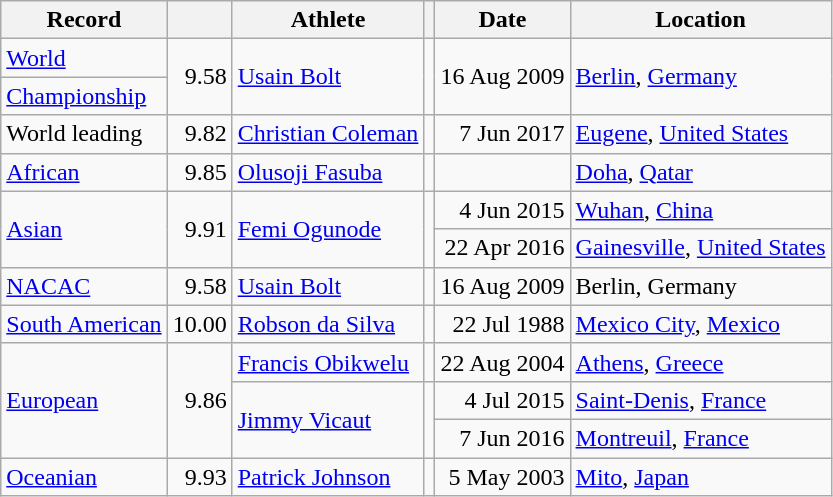<table class="wikitable">
<tr>
<th>Record</th>
<th></th>
<th>Athlete</th>
<th></th>
<th>Date</th>
<th>Location</th>
</tr>
<tr>
<td><a href='#'>World</a></td>
<td rowspan=2 align=right>9.58</td>
<td rowspan=2><a href='#'>Usain Bolt</a></td>
<td rowspan=2></td>
<td rowspan=2 align=right>16 Aug 2009</td>
<td rowspan=2><a href='#'>Berlin</a>, <a href='#'>Germany</a></td>
</tr>
<tr>
<td><a href='#'>Championship</a></td>
</tr>
<tr>
<td>World leading</td>
<td align=right>9.82</td>
<td><a href='#'>Christian Coleman</a></td>
<td></td>
<td align=right>7 Jun 2017</td>
<td><a href='#'>Eugene</a>, <a href='#'>United States</a></td>
</tr>
<tr>
<td><a href='#'>African</a></td>
<td align=right>9.85</td>
<td><a href='#'>Olusoji Fasuba</a></td>
<td></td>
<td align=right></td>
<td><a href='#'>Doha</a>, <a href='#'>Qatar</a></td>
</tr>
<tr>
<td rowspan=2><a href='#'>Asian</a></td>
<td rowspan=2 align=right>9.91</td>
<td rowspan=2><a href='#'>Femi Ogunode</a></td>
<td rowspan=2></td>
<td align=right>4 Jun 2015</td>
<td><a href='#'>Wuhan</a>, <a href='#'>China</a></td>
</tr>
<tr>
<td align=right>22 Apr 2016</td>
<td><a href='#'>Gainesville</a>, <a href='#'>United States</a></td>
</tr>
<tr>
<td><a href='#'>NACAC</a></td>
<td align=right>9.58</td>
<td><a href='#'>Usain Bolt</a></td>
<td></td>
<td align=right>16 Aug 2009</td>
<td>Berlin, Germany</td>
</tr>
<tr>
<td><a href='#'>South American</a></td>
<td align=right>10.00</td>
<td><a href='#'>Robson da Silva</a></td>
<td></td>
<td align=right>22 Jul 1988</td>
<td><a href='#'>Mexico City</a>, <a href='#'>Mexico</a></td>
</tr>
<tr>
<td rowspan=3><a href='#'>European</a></td>
<td rowspan=3 align=right>9.86</td>
<td><a href='#'>Francis Obikwelu</a></td>
<td></td>
<td align=right>22 Aug 2004</td>
<td><a href='#'>Athens</a>, <a href='#'>Greece</a></td>
</tr>
<tr>
<td rowspan=2><a href='#'>Jimmy Vicaut</a></td>
<td rowspan=2></td>
<td align=right>4 Jul 2015</td>
<td><a href='#'>Saint-Denis</a>, <a href='#'>France</a></td>
</tr>
<tr>
<td align=right>7 Jun 2016</td>
<td><a href='#'>Montreuil</a>, <a href='#'>France</a></td>
</tr>
<tr>
<td><a href='#'>Oceanian</a></td>
<td align=right>9.93</td>
<td><a href='#'>Patrick Johnson</a></td>
<td></td>
<td align=right>5 May 2003</td>
<td><a href='#'>Mito</a>, <a href='#'>Japan</a></td>
</tr>
</table>
